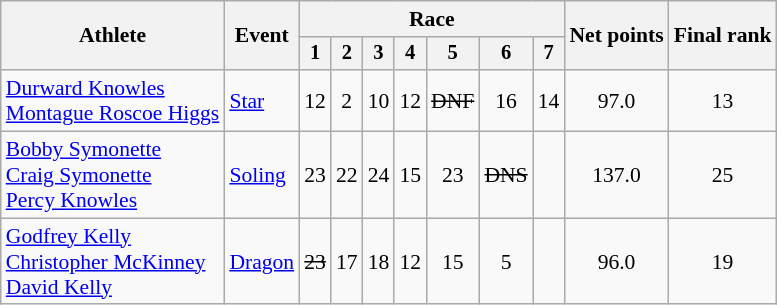<table class="wikitable" style="font-size:90%">
<tr>
<th rowspan="2">Athlete</th>
<th rowspan="2">Event</th>
<th colspan=7>Race</th>
<th rowspan=2>Net points</th>
<th rowspan=2>Final rank</th>
</tr>
<tr style="font-size:95%">
<th>1</th>
<th>2</th>
<th>3</th>
<th>4</th>
<th>5</th>
<th>6</th>
<th>7</th>
</tr>
<tr align=center>
<td align=left><a href='#'>Durward Knowles</a><br><a href='#'>Montague Roscoe Higgs</a></td>
<td align=left><a href='#'>Star</a></td>
<td>12</td>
<td>2</td>
<td>10</td>
<td>12</td>
<td><s>DNF</s></td>
<td>16</td>
<td>14</td>
<td>97.0</td>
<td>13</td>
</tr>
<tr align=center>
<td align=left><a href='#'>Bobby Symonette</a><br><a href='#'>Craig Symonette</a><br><a href='#'>Percy Knowles</a></td>
<td align=left><a href='#'>Soling</a></td>
<td>23</td>
<td>22</td>
<td>24</td>
<td>15</td>
<td>23</td>
<td><s>DNS</s></td>
<td></td>
<td>137.0</td>
<td>25</td>
</tr>
<tr align=center>
<td align=left><a href='#'>Godfrey Kelly</a><br><a href='#'>Christopher McKinney</a><br><a href='#'>David Kelly</a></td>
<td align=left><a href='#'>Dragon</a></td>
<td><s>23</s></td>
<td>17</td>
<td>18</td>
<td>12</td>
<td>15</td>
<td>5</td>
<td></td>
<td>96.0</td>
<td>19</td>
</tr>
</table>
